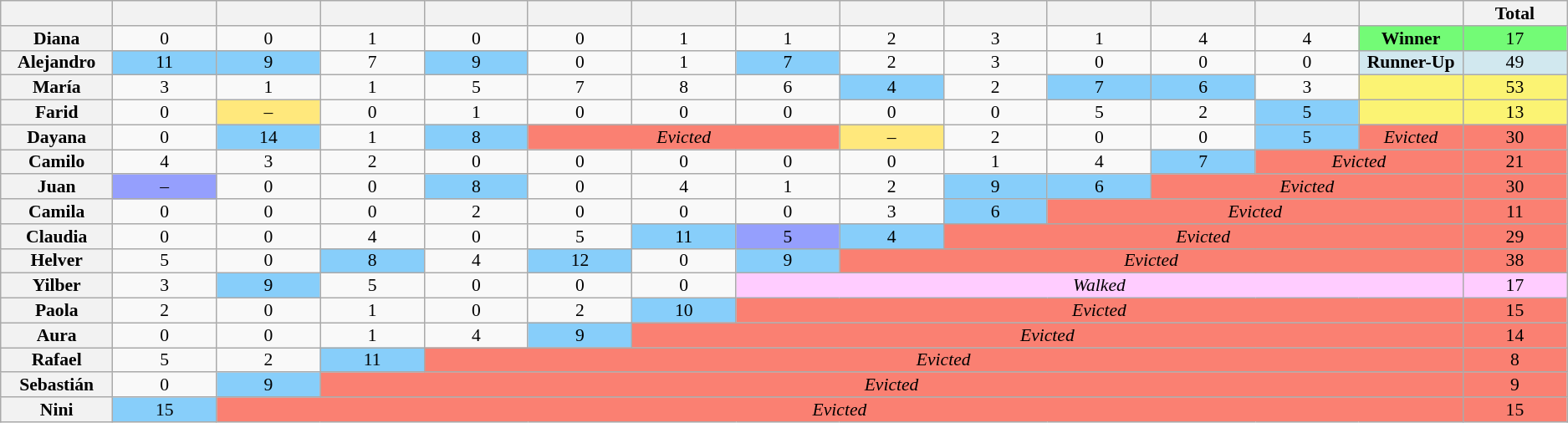<table class="wikitable" style="text-align:center; font-size:90%; line-height:13px">
<tr>
<th style="width:5%"></th>
<th style="width:5%"></th>
<th style="width:5%"></th>
<th style="width:5%"></th>
<th style="width:5%"></th>
<th style="width:5%"></th>
<th style="width:5%"></th>
<th style="width:5%"></th>
<th style="width:5%"></th>
<th style="width:5%"></th>
<th style="width:5%"></th>
<th style="width:5%"></th>
<th style="width:5%"></th>
<th style="width:5%"></th>
<th style="width:5%">Total</th>
</tr>
<tr>
<th>Diana</th>
<td>0</td>
<td>0</td>
<td>1</td>
<td>0</td>
<td>0</td>
<td>1</td>
<td>1</td>
<td>2</td>
<td>3</td>
<td>1</td>
<td>4</td>
<td>4</td>
<td style="background:#73FB76"><strong>Winner</strong></td>
<td style="background:#73FB76">17</td>
</tr>
<tr>
<th>Alejandro</th>
<td style="background:#87cefa">11</td>
<td style="background:#87cefa">9</td>
<td>7</td>
<td style="background:#87cefa">9</td>
<td>0</td>
<td>1</td>
<td style="background:#87cefa">7</td>
<td>2</td>
<td>3</td>
<td>0</td>
<td>0</td>
<td>0</td>
<td style="background:#D1E8EF"><strong>Runner-Up</strong></td>
<td style="background:#D1E8EF">49</td>
</tr>
<tr>
<th>María</th>
<td>3</td>
<td>1</td>
<td>1</td>
<td>5</td>
<td>7</td>
<td>8</td>
<td>6</td>
<td style="background:#87cefa">4</td>
<td>2</td>
<td style="background:#87cefa">7</td>
<td style="background:#87cefa">6</td>
<td>3</td>
<td style="background:#FBF373"></td>
<td style="background:#FBF373">53</td>
</tr>
<tr>
<th>Farid</th>
<td>0</td>
<td style="background:#FFE87C">–</td>
<td>0</td>
<td>1</td>
<td>0</td>
<td>0</td>
<td>0</td>
<td>0</td>
<td>0</td>
<td>5</td>
<td>2</td>
<td style="background:#87cefa">5</td>
<td style="background:#FBF373"></td>
<td style="background:#FBF373">13</td>
</tr>
<tr>
<th>Dayana</th>
<td>0</td>
<td style="background:#87cefa">14</td>
<td>1</td>
<td style="background:#87cefa">8</td>
<td colspan="3" style="background:#fa8072"><em>Evicted</em></td>
<td style="background:#FFE87C">–</td>
<td>2</td>
<td>0</td>
<td>0</td>
<td style="background:#87cefa">5</td>
<td style="background:#fa8072"><em>Evicted</em></td>
<td style="background:#fa8072">30</td>
</tr>
<tr>
<th>Camilo</th>
<td>4</td>
<td>3</td>
<td>2</td>
<td>0</td>
<td>0</td>
<td>0</td>
<td>0</td>
<td>0</td>
<td>1</td>
<td>4</td>
<td style="background:#87cefa">7</td>
<td colspan="2" style="background:#fa8072"><em>Evicted</em></td>
<td style="background:#fa8072">21</td>
</tr>
<tr>
<th>Juan</th>
<td style="background:#959ffd">–</td>
<td>0</td>
<td>0</td>
<td style="background:#87cefa">8</td>
<td>0</td>
<td>4</td>
<td>1</td>
<td>2</td>
<td style="background:#87cefa">9</td>
<td style="background:#87cefa">6</td>
<td colspan="3" style="background:#fa8072"><em>Evicted</em></td>
<td style="background:#fa8072">30</td>
</tr>
<tr>
<th>Camila</th>
<td>0</td>
<td>0</td>
<td>0</td>
<td>2</td>
<td>0</td>
<td>0</td>
<td>0</td>
<td>3</td>
<td style="background:#87cefa">6</td>
<td colspan="4" style="background:#fa8072"><em>Evicted</em></td>
<td style="background:#fa8072">11</td>
</tr>
<tr>
<th>Claudia</th>
<td>0</td>
<td>0</td>
<td>4</td>
<td>0</td>
<td>5</td>
<td style="background:#87cefa">11</td>
<td style="background:#959ffd">5</td>
<td style="background:#87cefa">4</td>
<td colspan="5" style="background:#fa8072"><em>Evicted</em></td>
<td style="background:#fa8072">29</td>
</tr>
<tr>
<th>Helver</th>
<td>5</td>
<td>0</td>
<td style="background:#87cefa">8</td>
<td>4</td>
<td style="background:#87cefa">12</td>
<td>0</td>
<td style="background:#87cefa">9</td>
<td colspan="6" style="background:#fa8072"><em>Evicted</em></td>
<td style="background:#fa8072">38</td>
</tr>
<tr>
<th>Yilber</th>
<td>3</td>
<td style="background:#87cefa">9</td>
<td>5</td>
<td>0</td>
<td>0</td>
<td>0</td>
<td colspan="7" style="background:#FFCCFF"><em>Walked</em></td>
<td style="background:#FFCCFF">17</td>
</tr>
<tr>
<th>Paola</th>
<td>2</td>
<td>0</td>
<td>1</td>
<td>0</td>
<td>2</td>
<td style="background:#87cefa">10</td>
<td colspan="7" style="background:#fa8072"><em>Evicted</em></td>
<td style="background:#fa8072">15</td>
</tr>
<tr>
<th>Aura</th>
<td>0</td>
<td>0</td>
<td>1</td>
<td>4</td>
<td style="background:#87cefa">9</td>
<td colspan="8" style="background:#fa8072"><em>Evicted</em></td>
<td style="background:#fa8072">14</td>
</tr>
<tr>
<th>Rafael</th>
<td>5</td>
<td>2</td>
<td style="background:#87cefa">11</td>
<td colspan="10" style="background:#fa8072"><em>Evicted</em></td>
<td style="background:#fa8072">8</td>
</tr>
<tr>
<th>Sebastián</th>
<td>0</td>
<td style="background:#87cefa">9</td>
<td colspan="11" style="background:#fa8072"><em>Evicted</em></td>
<td style="background:#fa8072">9</td>
</tr>
<tr>
<th>Nini</th>
<td style="background:#87cefa">15</td>
<td colspan="12" style="background:#fa8072"><em>Evicted</em></td>
<td style="background:#fa8072">15</td>
</tr>
</table>
